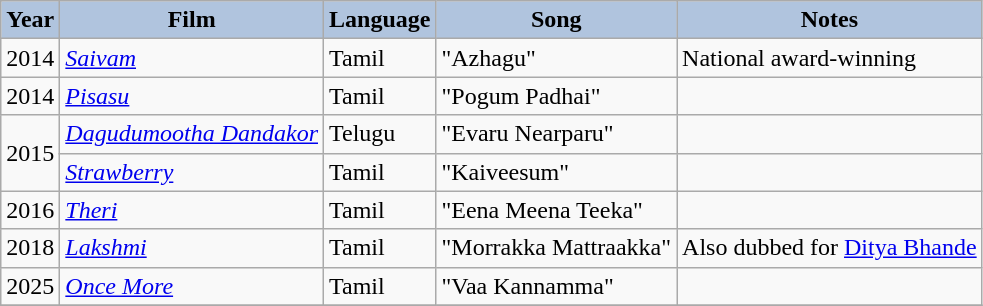<table class="wikitable sortable">
<tr>
<th style="background:#B0C4DE;">Year</th>
<th style="background:#B0C4DE;">Film</th>
<th style="background:#B0C4DE;">Language</th>
<th style="background:#B0C4DE;">Song</th>
<th style="background:#B0C4DE;">Notes</th>
</tr>
<tr>
<td>2014</td>
<td><em><a href='#'>Saivam</a></em></td>
<td>Tamil</td>
<td>"Azhagu"</td>
<td>National award-winning</td>
</tr>
<tr>
<td>2014</td>
<td><em><a href='#'>Pisasu</a></em></td>
<td>Tamil</td>
<td>"Pogum Padhai"</td>
<td></td>
</tr>
<tr>
<td rowspan="2">2015</td>
<td><em><a href='#'>Dagudumootha Dandakor</a></em></td>
<td>Telugu</td>
<td>"Evaru Nearparu"</td>
<td></td>
</tr>
<tr>
<td><em><a href='#'>Strawberry</a></em></td>
<td>Tamil</td>
<td>"Kaiveesum"</td>
<td></td>
</tr>
<tr>
<td>2016</td>
<td><em><a href='#'>Theri</a></em></td>
<td>Tamil</td>
<td>"Eena Meena Teeka"</td>
<td></td>
</tr>
<tr>
<td>2018</td>
<td><em><a href='#'>Lakshmi</a></em></td>
<td>Tamil</td>
<td>"Morrakka Mattraakka"</td>
<td>Also dubbed for <a href='#'>Ditya Bhande</a></td>
</tr>
<tr>
<td>2025</td>
<td><em><a href='#'>Once More</a></em></td>
<td>Tamil</td>
<td>"Vaa Kannamma"</td>
<td></td>
</tr>
<tr>
</tr>
</table>
